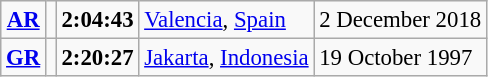<table class="wikitable" style="font-size:95%; position:relative;">
<tr>
<td align=center><strong><a href='#'>AR</a></strong></td>
<td></td>
<td><strong>2:04:43</strong></td>
<td><a href='#'>Valencia</a>, <a href='#'>Spain</a></td>
<td>2 December 2018</td>
</tr>
<tr>
<td align=center><strong><a href='#'>GR</a></strong></td>
<td></td>
<td><strong>	2:20:27</strong></td>
<td><a href='#'>Jakarta</a>, <a href='#'>Indonesia</a></td>
<td>19 October 1997</td>
</tr>
</table>
